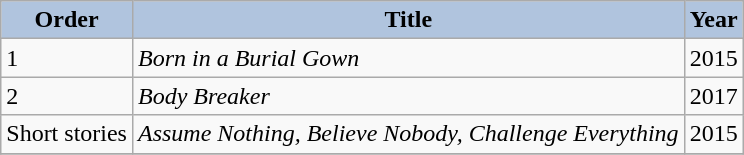<table class="wikitable sortable">
<tr style="text-align:center;">
<th style="background:#B0C4DE;">Order</th>
<th style="background:#B0C4DE;">Title</th>
<th style="background:#B0C4DE;">Year</th>
</tr>
<tr>
<td>1</td>
<td><em>Born in a Burial Gown</em></td>
<td>2015</td>
</tr>
<tr>
<td>2</td>
<td><em>Body Breaker</em></td>
<td>2017</td>
</tr>
<tr>
<td>Short stories</td>
<td><em>Assume Nothing, Believe Nobody, Challenge Everything</em></td>
<td>2015</td>
</tr>
<tr>
</tr>
</table>
